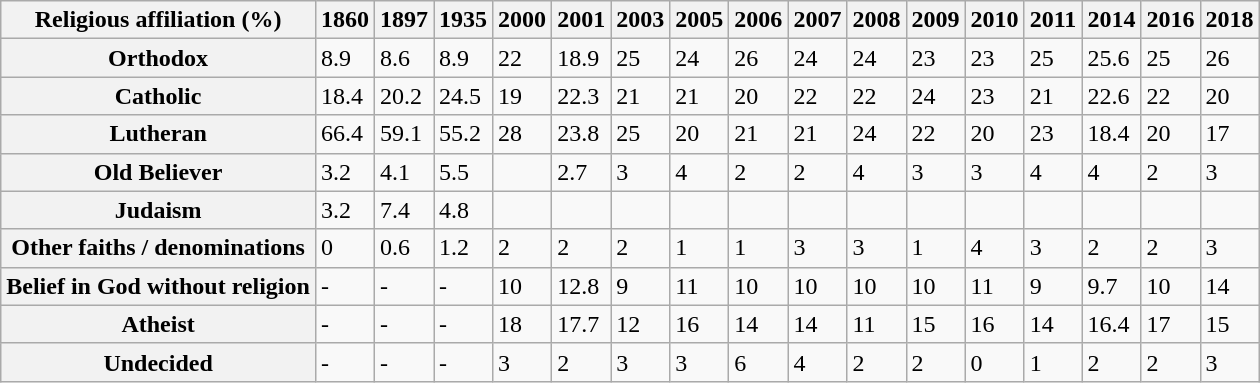<table class="wikitable">
<tr>
<th>Religious affiliation (%)</th>
<th>1860</th>
<th>1897</th>
<th>1935</th>
<th>2000</th>
<th>2001</th>
<th>2003</th>
<th>2005</th>
<th>2006</th>
<th>2007</th>
<th>2008</th>
<th>2009</th>
<th>2010</th>
<th>2011</th>
<th>2014</th>
<th>2016</th>
<th>2018</th>
</tr>
<tr>
<th>Orthodox</th>
<td>8.9</td>
<td>8.6</td>
<td>8.9</td>
<td>22</td>
<td>18.9</td>
<td>25</td>
<td>24</td>
<td>26</td>
<td>24</td>
<td>24</td>
<td>23</td>
<td>23</td>
<td>25</td>
<td>25.6</td>
<td>25</td>
<td>26</td>
</tr>
<tr>
<th>Catholic</th>
<td>18.4</td>
<td>20.2</td>
<td>24.5</td>
<td>19</td>
<td>22.3</td>
<td>21</td>
<td>21</td>
<td>20</td>
<td>22</td>
<td>22</td>
<td>24</td>
<td>23</td>
<td>21</td>
<td>22.6</td>
<td>22</td>
<td>20</td>
</tr>
<tr>
<th>Lutheran</th>
<td>66.4</td>
<td>59.1</td>
<td>55.2</td>
<td>28</td>
<td>23.8</td>
<td>25</td>
<td>20</td>
<td>21</td>
<td>21</td>
<td>24</td>
<td>22</td>
<td>20</td>
<td>23</td>
<td>18.4</td>
<td>20</td>
<td>17</td>
</tr>
<tr>
<th>Old Believer</th>
<td>3.2</td>
<td>4.1</td>
<td>5.5</td>
<td></td>
<td>2.7</td>
<td>3</td>
<td>4</td>
<td>2</td>
<td>2</td>
<td>4</td>
<td>3</td>
<td>3</td>
<td>4</td>
<td>4</td>
<td>2</td>
<td>3</td>
</tr>
<tr>
<th>Judaism</th>
<td>3.2</td>
<td>7.4</td>
<td>4.8</td>
<td></td>
<td></td>
<td></td>
<td></td>
<td></td>
<td></td>
<td></td>
<td></td>
<td></td>
<td></td>
<td></td>
<td></td>
<td></td>
</tr>
<tr>
<th>Other faiths / denominations</th>
<td>0</td>
<td>0.6</td>
<td>1.2</td>
<td>2</td>
<td>2</td>
<td>2</td>
<td>1</td>
<td>1</td>
<td>3</td>
<td>3</td>
<td>1</td>
<td>4</td>
<td>3</td>
<td>2</td>
<td>2</td>
<td>3</td>
</tr>
<tr>
<th>Belief in God without religion</th>
<td>-</td>
<td>-</td>
<td>-</td>
<td>10</td>
<td>12.8</td>
<td>9</td>
<td>11</td>
<td>10</td>
<td>10</td>
<td>10</td>
<td>10</td>
<td>11</td>
<td>9</td>
<td>9.7</td>
<td>10</td>
<td>14</td>
</tr>
<tr>
<th>Atheist</th>
<td>-</td>
<td>-</td>
<td>-</td>
<td>18</td>
<td>17.7</td>
<td>12</td>
<td>16</td>
<td>14</td>
<td>14</td>
<td>11</td>
<td>15</td>
<td>16</td>
<td>14</td>
<td>16.4</td>
<td>17</td>
<td>15</td>
</tr>
<tr>
<th>Undecided</th>
<td>-</td>
<td>-</td>
<td>-</td>
<td>3</td>
<td>2</td>
<td>3</td>
<td>3</td>
<td>6</td>
<td>4</td>
<td>2</td>
<td>2</td>
<td>0</td>
<td>1</td>
<td>2</td>
<td>2</td>
<td>3</td>
</tr>
</table>
